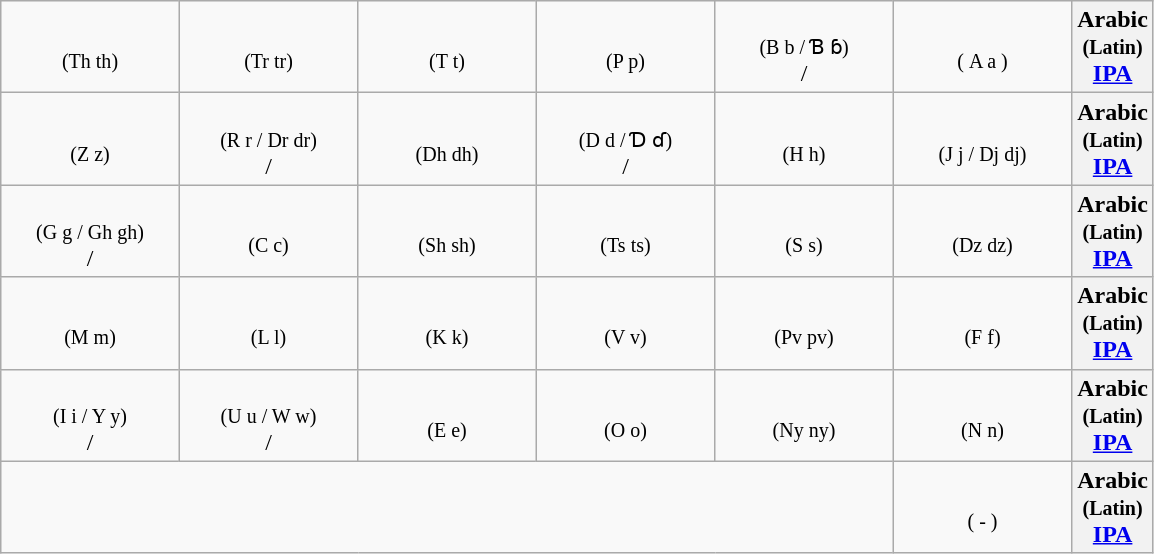<table class="wikitable Unicode" dir="rtl">
<tr>
<th>Arabic<br><small>(Latin)</small><br><a href='#'>IPA</a></th>
<td style="width:7em; text-align:center; padding: 3px;"><span></span><br><small>‌( A a )</small><br></td>
<td style="width:7em; text-align:center; padding: 3px;"><span></span><br><small>(B b / Ɓ ɓ)</small><br>/</td>
<td style="width:7em; text-align:center; padding: 3px;"><span></span><br><small>(P p)</small><br></td>
<td style="width:7em; text-align:center; padding: 3px;"><span></span><br><small>(T t)</small><br></td>
<td style="width:7em; text-align:center; padding: 3px;"><span></span><br><small>(Tr tr)</small><br></td>
<td style="width:7em; text-align:center; padding: 3px;"><span></span><br><small>(Th th)</small><br></td>
</tr>
<tr>
<th>Arabic<br><small>(Latin)</small><br><a href='#'>IPA</a></th>
<td style="width:7em; text-align:center; padding: 3px;"><span></span><br><small>(J j / Dj dj)</small><br></td>
<td style="width:7em; text-align:center; padding: 3px;"><span></span><br><small>(H h)</small><br></td>
<td style="width:7em; text-align:center; padding: 3px;"><span></span><br><small>(D d / Ɗ ɗ)</small><br>/</td>
<td style="width:7em; text-align:center; padding: 3px;"><span></span><br><small>(Dh dh)</small><br></td>
<td style="width:7em; text-align:center; padding: 3px;"><span></span><br><small>(R r / Dr dr)</small><br> / </td>
<td style="width:7em; text-align:center; padding: 3px;"><span></span><br><small>(Z z)</small><br></td>
</tr>
<tr>
<th>Arabic<br><small>(Latin)</small><br><a href='#'>IPA</a></th>
<td style="width:7em; text-align:center; padding: 3px;"><span></span><br><small>(Dz dz)</small><br></td>
<td style="width:7em; text-align:center; padding: 3px;"><span></span><br><small>(S s)</small><br></td>
<td style="width:7em; text-align:center; padding: 3px;"><span></span><br><small>(Ts ts)</small><br></td>
<td style="width:7em; text-align:center; padding: 3px;"><span></span><br><small>(Sh sh)</small><br></td>
<td style="width:7em; text-align:center; padding: 3px;"><span></span><br><small>(C c)</small><br></td>
<td style="width:7em; text-align:center; padding: 3px;"><span></span><br><small>(G g / Gh gh)</small><br>/</td>
</tr>
<tr>
<th>Arabic<br><small>(Latin)</small><br><a href='#'>IPA</a></th>
<td style="width:7em; text-align:center; padding: 3px;"><span></span><br><small>(F f)</small><br></td>
<td style="width:7em; text-align:center; padding: 3px;"><span></span><br><small>(Pv pv)</small><br></td>
<td style="width:7em; text-align:center; padding: 3px;"><span></span><br><small>(V v)</small><br></td>
<td style="width:7em; text-align:center; padding: 3px;"><span></span><br><small>(K k)</small><br></td>
<td style="width:7em; text-align:center; padding: 3px;"><span></span><br><small>(L l)</small><br></td>
<td style="width:7em; text-align:center; padding: 3px;"><span></span><br><small>(M m)</small><br></td>
</tr>
<tr>
<th>Arabic<br><small>(Latin)</small><br><a href='#'>IPA</a></th>
<td style="width:7em; text-align:center; padding: 3px;"><span></span><br><small>(N n)</small><br></td>
<td style="width:7em; text-align:center; padding: 3px;"><span></span><br><small>(Ny ny)</small><br></td>
<td style="width:7em; text-align:center; padding: 3px;"><span></span><br><small>(O o)</small><br></td>
<td style="width:7em; text-align:center; padding: 3px;"><span></span><br><small>(E e)</small><br></td>
<td style="width:7em; text-align:center; padding: 3px;"><span></span><br><small>(U u / W w)</small><br>/</td>
<td style="width:7em; text-align:center; padding: 3px;"><span></span><br><small>(I i / Y y)</small><br>/</td>
</tr>
<tr>
<th>Arabic<br><small>(Latin)</small><br><a href='#'>IPA</a></th>
<td style="width:7em; text-align:center; padding: 3px;"><span></span><br><small>( - )</small><br></td>
</tr>
</table>
